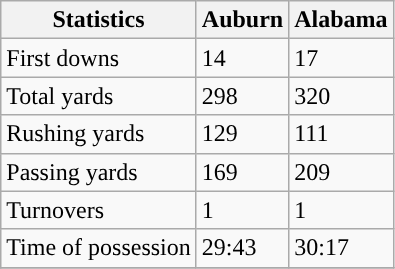<table class="wikitable" style="float: left;">
<tr>
<th>Statistics</th>
<th>Auburn</th>
<th>Alabama</th>
</tr>
<tr>
<td>First downs</td>
<td>14</td>
<td>17</td>
</tr>
<tr>
<td>Total yards</td>
<td>298</td>
<td>320</td>
</tr>
<tr>
<td>Rushing yards</td>
<td>129</td>
<td>111</td>
</tr>
<tr>
<td>Passing yards</td>
<td>169</td>
<td>209</td>
</tr>
<tr>
<td>Turnovers</td>
<td>1</td>
<td>1</td>
</tr>
<tr>
<td>Time of possession</td>
<td>29:43</td>
<td>30:17</td>
</tr>
<tr>
</tr>
</table>
